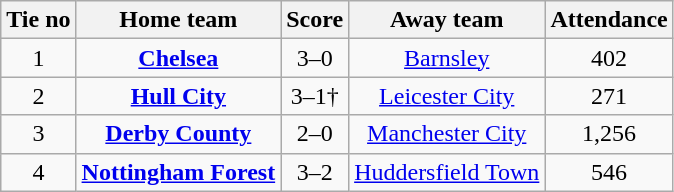<table class="wikitable" style="text-align:center">
<tr>
<th>Tie no</th>
<th>Home team</th>
<th>Score</th>
<th>Away team</th>
<th>Attendance</th>
</tr>
<tr>
<td>1</td>
<td><strong><a href='#'>Chelsea</a></strong></td>
<td>3–0</td>
<td><a href='#'>Barnsley</a></td>
<td>402</td>
</tr>
<tr>
<td>2</td>
<td><strong><a href='#'>Hull City</a></strong></td>
<td>3–1†</td>
<td><a href='#'>Leicester City</a></td>
<td>271</td>
</tr>
<tr>
<td>3</td>
<td><strong><a href='#'>Derby County</a></strong></td>
<td>2–0</td>
<td><a href='#'>Manchester City</a></td>
<td>1,256</td>
</tr>
<tr>
<td>4</td>
<td><strong><a href='#'>Nottingham Forest</a></strong></td>
<td>3–2</td>
<td><a href='#'>Huddersfield Town</a></td>
<td>546</td>
</tr>
</table>
